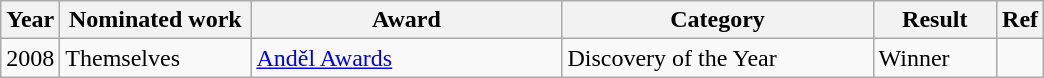<table class="wikitable">
<tr>
<th width="1">Year</th>
<th width="120">Nominated work</th>
<th width="200">Award</th>
<th width="200">Category</th>
<th width="75">Result</th>
<th width="1">Ref</th>
</tr>
<tr>
<td>2008</td>
<td>Themselves</td>
<td><a href='#'>Anděl Awards</a></td>
<td>Discovery of the Year</td>
<td>Winner</td>
<td></td>
</tr>
</table>
